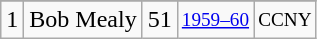<table class="wikitable">
<tr>
</tr>
<tr>
<td>1</td>
<td>Bob Mealy</td>
<td>51</td>
<td style="font-size:80%;"><a href='#'>1959–60</a></td>
<td style="font-size:80%;">CCNY</td>
</tr>
</table>
